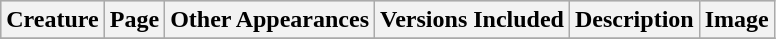<table class="wikitable">
<tr bgcolor="#CCCCCC">
<th>Creature</th>
<th>Page</th>
<th>Other Appearances</th>
<th>Versions Included</th>
<th>Description</th>
<th>Image</th>
</tr>
<tr>
</tr>
</table>
